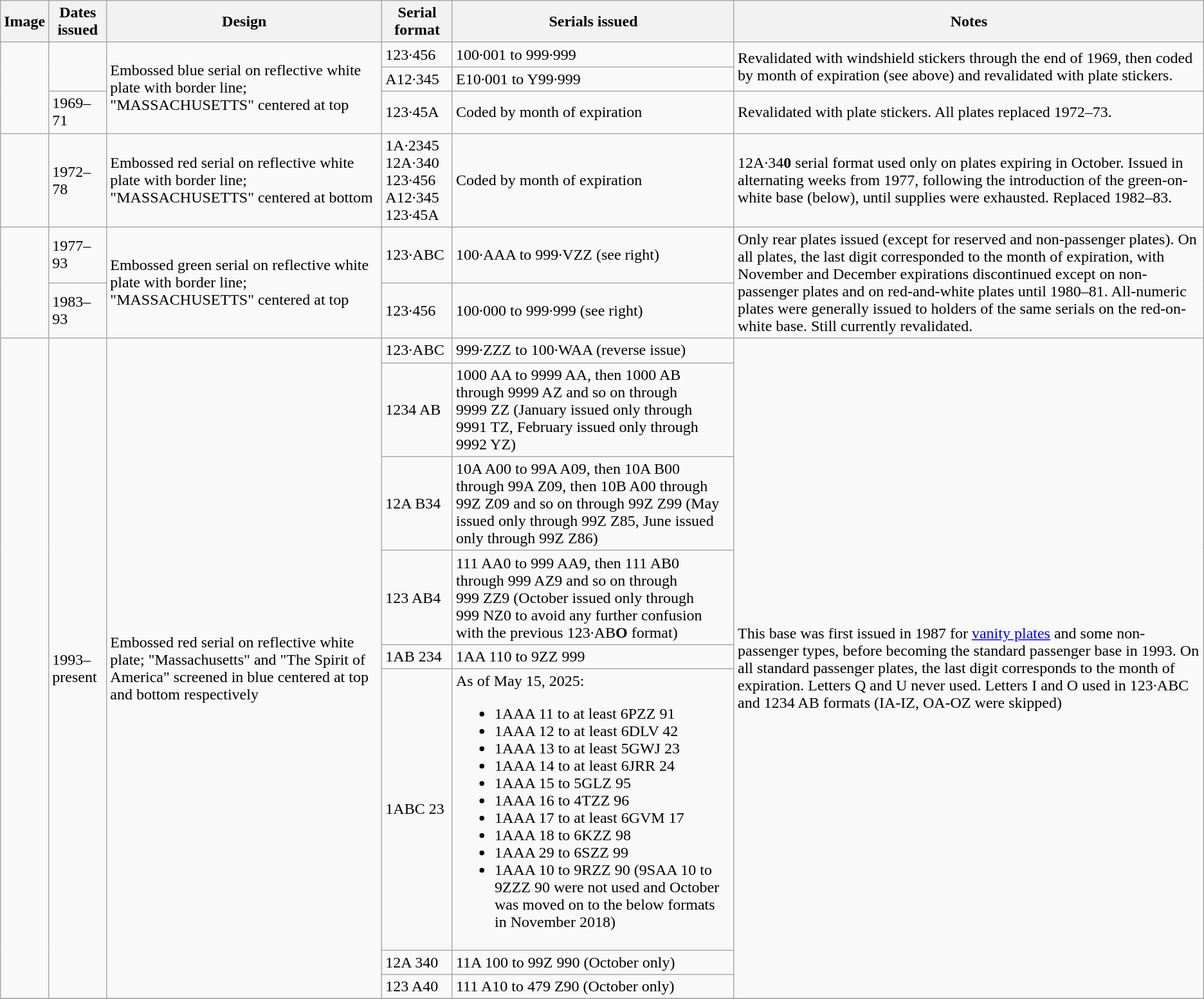<table class="wikitable">
<tr>
<th>Image</th>
<th>Dates issued</th>
<th>Design</th>
<th>Serial format</th>
<th>Serials issued</th>
<th>Notes</th>
</tr>
<tr>
<td rowspan="3"></td>
<td rowspan="2"></td>
<td rowspan="3">Embossed blue serial on reflective white plate with border line; "MASSACHUSETTS" centered at top</td>
<td>123·456</td>
<td>100·001 to 999·999</td>
<td rowspan="2">Revalidated with windshield stickers through the end of 1969, then coded by month of expiration (see above) and revalidated with plate stickers.</td>
</tr>
<tr>
<td>A12·345</td>
<td>E10·001 to Y99·999</td>
</tr>
<tr>
<td>1969–71</td>
<td>123·45A</td>
<td>Coded by month of expiration</td>
<td>Revalidated with plate stickers. All plates replaced 1972–73.</td>
</tr>
<tr>
<td></td>
<td>1972–78</td>
<td>Embossed red serial on reflective white plate with border line; "MASSACHUSETTS" centered at bottom</td>
<td>1A·2345<br>12A·340<br>123·456<br>A12·345<br>123·45A</td>
<td>Coded by month of expiration</td>
<td>12A·34<strong>0</strong> serial format used only on plates expiring in October. Issued in alternating weeks from 1977, following the introduction of the green-on-white base (below), until supplies were exhausted. Replaced 1982–83.</td>
</tr>
<tr>
<td rowspan="2"></td>
<td>1977–93</td>
<td rowspan="2">Embossed green serial on reflective white plate with border line; "MASSACHUSETTS" centered at top</td>
<td>123·ABC</td>
<td>100·AAA to 999·VZZ (see right)</td>
<td rowspan="2">Only rear plates issued (except for reserved and non-passenger plates). On all plates, the last digit corresponded to the month of expiration, with November and December expirations discontinued except on non-passenger plates and on red-and-white plates until 1980–81. All-numeric plates were generally issued to holders of the same serials on the red-on-white base. Still currently revalidated.</td>
</tr>
<tr>
<td>1983–93</td>
<td>123·456</td>
<td>100·000 to 999·999 (see right)</td>
</tr>
<tr>
<td rowspan="8"><br></td>
<td rowspan="8">1993–present</td>
<td rowspan="8">Embossed red serial on reflective white plate; "Massachusetts" and "The Spirit of America" screened in blue centered at top and bottom respectively</td>
<td>123·ABC</td>
<td>999·ZZZ to 100·WAA (reverse issue)</td>
<td rowspan="8">This base was first issued in 1987 for <a href='#'>vanity plates</a> and some non-passenger types, before becoming the standard passenger base in 1993. On all standard passenger plates, the last digit corresponds to the month of expiration. Letters Q and U never used. Letters I and O used in 123·ABC and 1234 AB formats (IA-IZ, OA-OZ were skipped)</td>
</tr>
<tr>
<td>1234 AB</td>
<td>1000 AA to 9999 AA, then 1000 AB through 9999 AZ and so on  through 9999 ZZ (January issued only through 9991 TZ, February issued only through 9992 YZ)</td>
</tr>
<tr>
<td>12A B34</td>
<td>10A A00 to 99A A09, then 10A B00 through 99A Z09, then 10B A00 through 99Z Z09 and so on through 99Z Z99 (May issued only through 99Z Z85, June issued only through 99Z Z86)</td>
</tr>
<tr>
<td>123 AB4</td>
<td>111 AA0 to 999 AA9, then 111 AB0 through 999 AZ9 and so on through 999 ZZ9 (October issued only through 999 NZ0 to avoid any further confusion with the previous 123·AB<strong>O</strong> format)</td>
</tr>
<tr>
<td>1AB 234</td>
<td>1AA 110 to 9ZZ 999</td>
</tr>
<tr>
<td>1ABC 23</td>
<td>As of May 15, 2025:<br><ul><li>1AAA 11 to at least 6PZZ 91</li><li>1AAA 12 to at least 6DLV 42</li><li>1AAA 13 to at least 5GWJ 23</li><li>1AAA 14 to at least 6JRR 24</li><li>1AAA 15 to 5GLZ 95</li><li>1AAA 16 to 4TZZ 96</li><li>1AAA 17 to at least 6GVM 17</li><li>1AAA 18 to 6KZZ 98</li><li>1AAA 29 to 6SZZ 99</li><li>1AAA 10 to 9RZZ 90 (9SAA 10 to 9ZZZ 90 were not used and October was moved on to the below formats in November 2018)</li></ul></td>
</tr>
<tr>
<td>12A 340</td>
<td>11A 100 to 99Z 990 (October only)</td>
</tr>
<tr>
<td>123 A40</td>
<td>111 A10 to 479 Z90 (October only)</td>
</tr>
<tr>
</tr>
</table>
